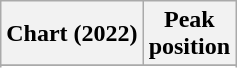<table class="wikitable sortable plainrowheaders" style="text-align:center">
<tr>
<th scope="col">Chart (2022)</th>
<th scope="col">Peak<br>position</th>
</tr>
<tr>
</tr>
<tr>
</tr>
</table>
